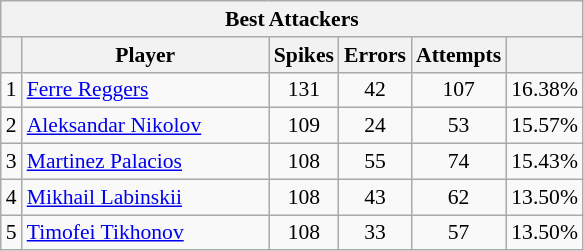<table class="wikitable sortable" style=font-size:90%>
<tr>
<th colspan=7>Best Attackers</th>
</tr>
<tr>
<th></th>
<th width=158>Player</th>
<th width=20>Spikes</th>
<th width=20>Errors</th>
<th width=20>Attempts</th>
<th width=20></th>
</tr>
<tr>
<td>1</td>
<td> <a href='#'>Ferre Reggers</a></td>
<td align=center>131</td>
<td align=center>42</td>
<td align=center>107</td>
<td align=center>16.38%</td>
</tr>
<tr>
<td>2</td>
<td> <a href='#'>Aleksandar Nikolov</a></td>
<td align=center>109</td>
<td align=center>24</td>
<td align=center>53</td>
<td align=center>15.57%</td>
</tr>
<tr>
<td>3</td>
<td> <a href='#'>Martinez Palacios</a></td>
<td align=center>108</td>
<td align=center>55</td>
<td align=center>74</td>
<td align=center>15.43%</td>
</tr>
<tr>
<td>4</td>
<td> <a href='#'>Mikhail Labinskii</a></td>
<td align=center>108</td>
<td align=center>43</td>
<td align=center>62</td>
<td align=center>13.50%</td>
</tr>
<tr>
<td>5</td>
<td> <a href='#'>Timofei Tikhonov</a></td>
<td align=center>108</td>
<td align=center>33</td>
<td align=center>57</td>
<td align=center>13.50%</td>
</tr>
</table>
